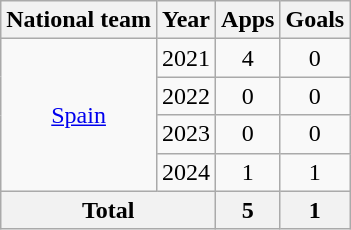<table class="wikitable" style="text-align:center">
<tr>
<th>National team</th>
<th>Year</th>
<th>Apps</th>
<th>Goals</th>
</tr>
<tr>
<td rowspan="4"><a href='#'>Spain</a></td>
<td>2021</td>
<td>4</td>
<td>0</td>
</tr>
<tr>
<td>2022</td>
<td>0</td>
<td>0</td>
</tr>
<tr>
<td>2023</td>
<td>0</td>
<td>0</td>
</tr>
<tr>
<td>2024</td>
<td>1</td>
<td>1</td>
</tr>
<tr>
<th colspan="2">Total</th>
<th>5</th>
<th>1</th>
</tr>
</table>
